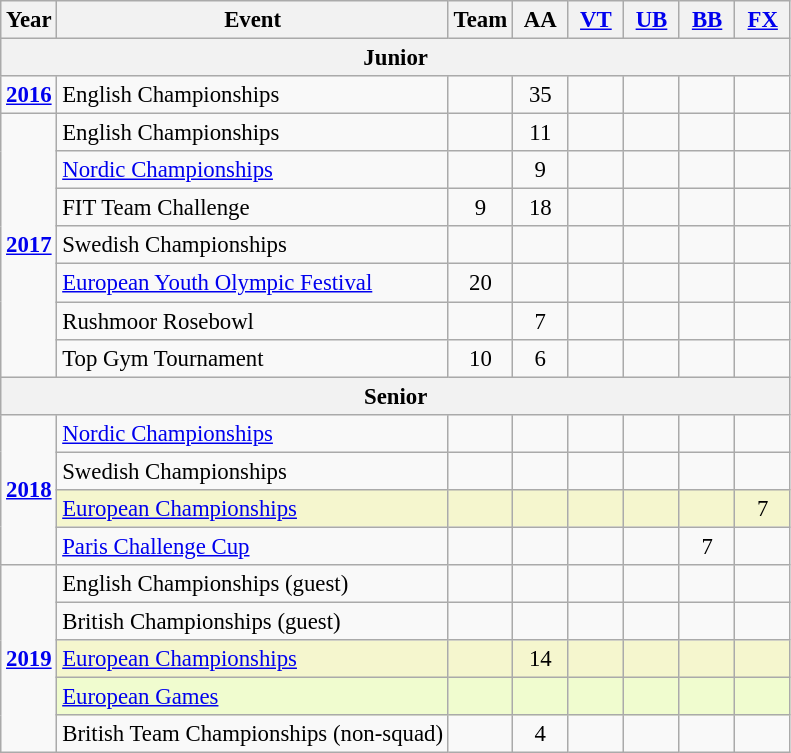<table class="wikitable" style="text-align:center; font-size:95%;">
<tr>
<th align="center">Year</th>
<th align="center">Event</th>
<th style="width:30px;">Team</th>
<th style="width:30px;">AA</th>
<th style="width:30px;"><a href='#'>VT</a></th>
<th style="width:30px;"><a href='#'>UB</a></th>
<th style="width:30px;"><a href='#'>BB</a></th>
<th style="width:30px;"><a href='#'>FX</a></th>
</tr>
<tr>
<th colspan="8"><strong>Junior</strong></th>
</tr>
<tr>
<td rowspan="1"><strong><a href='#'>2016</a></strong></td>
<td align=left>English Championships</td>
<td></td>
<td>35</td>
<td></td>
<td></td>
<td></td>
<td></td>
</tr>
<tr>
<td rowspan="7"><strong><a href='#'>2017</a></strong></td>
<td align=left>English Championships</td>
<td></td>
<td>11</td>
<td></td>
<td></td>
<td></td>
<td></td>
</tr>
<tr>
<td align=left><a href='#'>Nordic Championships</a></td>
<td></td>
<td>9</td>
<td></td>
<td></td>
<td></td>
<td></td>
</tr>
<tr>
<td align=left>FIT Team Challenge</td>
<td>9</td>
<td>18</td>
<td></td>
<td></td>
<td></td>
<td></td>
</tr>
<tr>
<td align=left>Swedish Championships</td>
<td></td>
<td></td>
<td></td>
<td></td>
<td></td>
<td></td>
</tr>
<tr>
<td align=left><a href='#'>European Youth Olympic Festival</a></td>
<td>20</td>
<td></td>
<td></td>
<td></td>
<td></td>
<td></td>
</tr>
<tr>
<td align=left>Rushmoor Rosebowl</td>
<td></td>
<td>7</td>
<td></td>
<td></td>
<td></td>
<td></td>
</tr>
<tr>
<td align=left>Top Gym Tournament</td>
<td>10</td>
<td>6</td>
<td></td>
<td></td>
<td></td>
<td></td>
</tr>
<tr>
<th colspan="8"><strong>Senior</strong></th>
</tr>
<tr>
<td rowspan="4"><strong><a href='#'>2018</a></strong></td>
<td align=left><a href='#'>Nordic Championships</a></td>
<td></td>
<td></td>
<td></td>
<td></td>
<td></td>
<td></td>
</tr>
<tr>
<td align=left>Swedish Championships</td>
<td></td>
<td></td>
<td></td>
<td></td>
<td></td>
<td></td>
</tr>
<tr bgcolor=#F5F6CE>
<td align=left><a href='#'>European Championships</a></td>
<td></td>
<td></td>
<td></td>
<td></td>
<td></td>
<td>7</td>
</tr>
<tr>
<td align=left><a href='#'>Paris Challenge Cup</a></td>
<td></td>
<td></td>
<td></td>
<td></td>
<td>7</td>
<td></td>
</tr>
<tr>
<td rowspan="5"><strong><a href='#'>2019</a></strong></td>
<td align=left>English Championships (guest)</td>
<td></td>
<td></td>
<td></td>
<td></td>
<td></td>
<td></td>
</tr>
<tr>
<td align=left>British Championships (guest)</td>
<td></td>
<td></td>
<td></td>
<td></td>
<td></td>
<td></td>
</tr>
<tr bgcolor=#F5F6CE>
<td align=left><a href='#'>European Championships</a></td>
<td></td>
<td>14</td>
<td></td>
<td></td>
<td></td>
<td></td>
</tr>
<tr bgcolor=#f0fccf>
<td align=left><a href='#'>European Games</a></td>
<td></td>
<td></td>
<td></td>
<td></td>
<td></td>
<td></td>
</tr>
<tr>
<td align=left>British Team Championships (non-squad)</td>
<td></td>
<td>4</td>
<td></td>
<td></td>
<td></td>
<td></td>
</tr>
</table>
